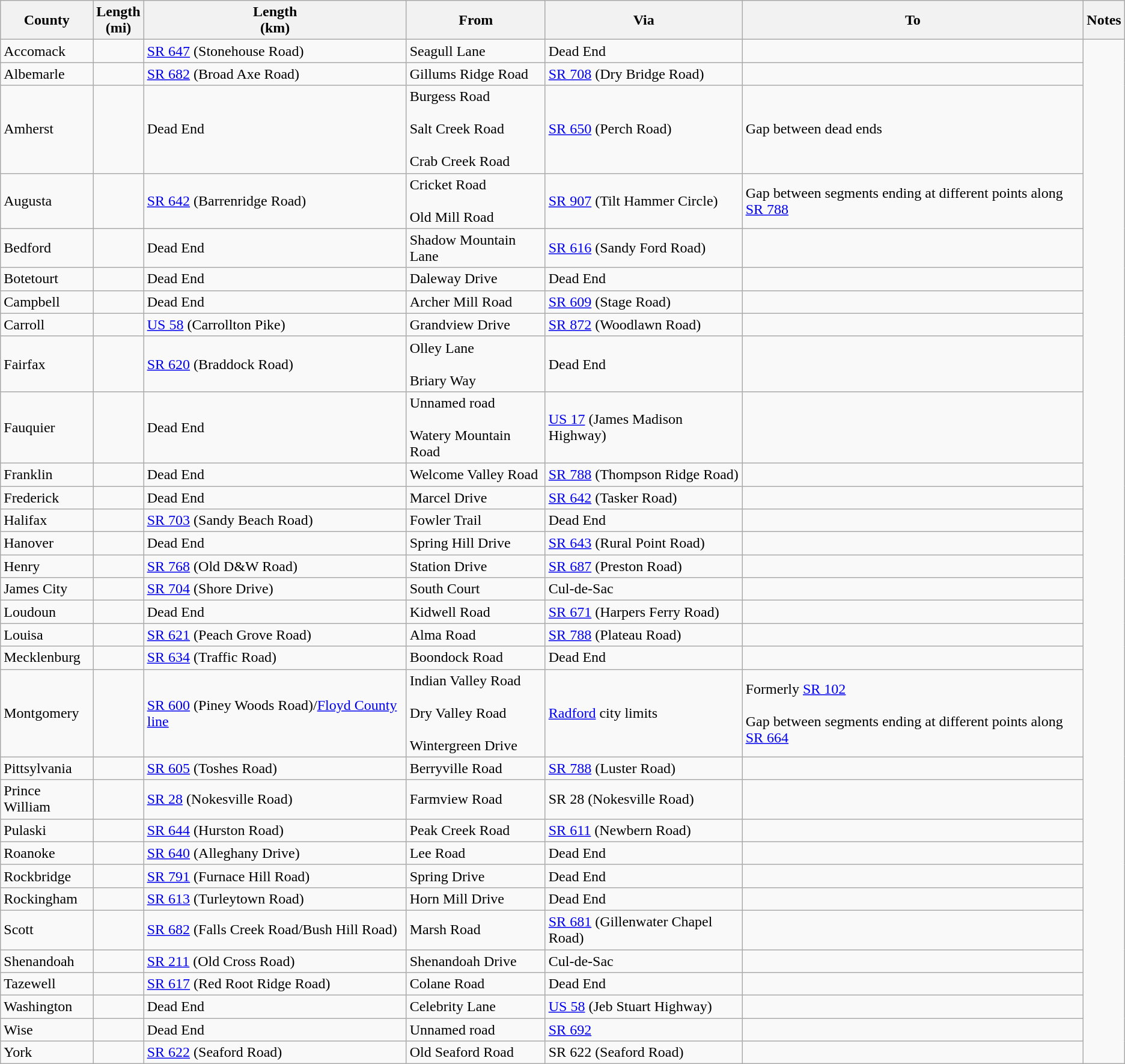<table class="wikitable sortable">
<tr>
<th>County</th>
<th>Length<br>(mi)</th>
<th>Length<br>(km)</th>
<th class="unsortable">From</th>
<th class="unsortable">Via</th>
<th class="unsortable">To</th>
<th class="unsortable">Notes</th>
</tr>
<tr>
<td id="Accomack">Accomack</td>
<td></td>
<td><a href='#'>SR 647</a> (Stonehouse Road)</td>
<td>Seagull Lane</td>
<td>Dead End</td>
<td></td>
</tr>
<tr>
<td id="Albemarle">Albemarle</td>
<td></td>
<td><a href='#'>SR 682</a> (Broad Axe Road)</td>
<td>Gillums Ridge Road</td>
<td><a href='#'>SR 708</a> (Dry Bridge Road)</td>
<td><br>
</td>
</tr>
<tr>
<td id="Amherst">Amherst</td>
<td></td>
<td>Dead End</td>
<td>Burgess Road<br><br>Salt Creek Road<br><br>Crab Creek Road</td>
<td><a href='#'>SR 650</a> (Perch Road)</td>
<td>Gap between dead ends<br>
</td>
</tr>
<tr>
<td id="Augusta">Augusta</td>
<td></td>
<td><a href='#'>SR 642</a> (Barrenridge Road)</td>
<td>Cricket Road<br><br>Old Mill Road</td>
<td><a href='#'>SR 907</a> (Tilt Hammer Circle)</td>
<td>Gap between segments ending at different points along <a href='#'>SR 788</a><br></td>
</tr>
<tr>
<td id="Bedford">Bedford</td>
<td></td>
<td>Dead End</td>
<td>Shadow Mountain Lane</td>
<td><a href='#'>SR 616</a> (Sandy Ford Road)</td>
<td><br></td>
</tr>
<tr>
<td id="Botetourt">Botetourt</td>
<td></td>
<td>Dead End</td>
<td>Daleway Drive</td>
<td>Dead End</td>
<td><br>

</td>
</tr>
<tr>
<td id="Campbell">Campbell</td>
<td></td>
<td>Dead End</td>
<td>Archer Mill Road</td>
<td><a href='#'>SR 609</a> (Stage Road)</td>
<td><br></td>
</tr>
<tr>
<td id="Carroll">Carroll</td>
<td></td>
<td><a href='#'>US 58</a> (Carrollton Pike)</td>
<td>Grandview Drive</td>
<td><a href='#'>SR 872</a> (Woodlawn Road)</td>
<td><br>








</td>
</tr>
<tr>
<td id="Fairfax">Fairfax</td>
<td></td>
<td><a href='#'>SR 620</a> (Braddock Road)</td>
<td>Olley Lane<br><br>Briary Way</td>
<td>Dead End</td>
<td></td>
</tr>
<tr>
<td id="Fauquier">Fauquier</td>
<td></td>
<td>Dead End</td>
<td>Unnamed road<br><br>Watery Mountain Road</td>
<td><a href='#'>US 17</a> (James Madison Highway)</td>
<td><br>
</td>
</tr>
<tr>
<td id="Franklin">Franklin</td>
<td></td>
<td>Dead End</td>
<td>Welcome Valley Road</td>
<td><a href='#'>SR 788</a> (Thompson Ridge Road)</td>
<td></td>
</tr>
<tr>
<td id="Frederick">Frederick</td>
<td></td>
<td>Dead End</td>
<td>Marcel Drive</td>
<td><a href='#'>SR 642</a> (Tasker Road)</td>
<td><br>




</td>
</tr>
<tr>
<td id="Halifax">Halifax</td>
<td></td>
<td><a href='#'>SR 703</a> (Sandy Beach Road)</td>
<td>Fowler Trail</td>
<td>Dead End</td>
<td></td>
</tr>
<tr>
<td id="Hanover">Hanover</td>
<td></td>
<td>Dead End</td>
<td>Spring Hill Drive</td>
<td><a href='#'>SR 643</a> (Rural Point Road)</td>
<td><br></td>
</tr>
<tr>
<td id="Henry">Henry</td>
<td></td>
<td><a href='#'>SR 768</a> (Old D&W Road)</td>
<td>Station Drive</td>
<td><a href='#'>SR 687</a> (Preston Road)</td>
<td><br>
</td>
</tr>
<tr>
<td id="James City">James City</td>
<td></td>
<td><a href='#'>SR 704</a> (Shore Drive)</td>
<td>South Court</td>
<td>Cul-de-Sac</td>
<td><br>



</td>
</tr>
<tr>
<td id="Loudoun">Loudoun</td>
<td></td>
<td>Dead End</td>
<td>Kidwell Road</td>
<td><a href='#'>SR 671</a> (Harpers Ferry Road)</td>
<td></td>
</tr>
<tr>
<td id="Louisa">Louisa</td>
<td></td>
<td><a href='#'>SR 621</a> (Peach Grove Road)</td>
<td>Alma Road</td>
<td><a href='#'>SR 788</a> (Plateau Road)</td>
<td><br>

</td>
</tr>
<tr>
<td id="Mecklenburg">Mecklenburg</td>
<td></td>
<td><a href='#'>SR 634</a> (Traffic Road)</td>
<td>Boondock Road</td>
<td>Dead End</td>
<td><br></td>
</tr>
<tr>
<td id="Montgomery">Montgomery</td>
<td></td>
<td><a href='#'>SR 600</a> (Piney Woods Road)/<a href='#'>Floyd County line</a></td>
<td>Indian Valley Road<br><br>Dry Valley Road<br><br>Wintergreen Drive</td>
<td><a href='#'>Radford</a> city limits</td>
<td>Formerly <a href='#'>SR 102</a><br><br>Gap between segments ending at different points along <a href='#'>SR 664</a><br>






</td>
</tr>
<tr>
<td id="Pittsylvania">Pittsylvania</td>
<td></td>
<td><a href='#'>SR 605</a> (Toshes Road)</td>
<td>Berryville Road</td>
<td><a href='#'>SR 788</a> (Luster Road)</td>
<td><br>

</td>
</tr>
<tr>
<td id="Prince William">Prince William</td>
<td></td>
<td><a href='#'>SR 28</a> (Nokesville Road)</td>
<td>Farmview Road</td>
<td>SR 28 (Nokesville Road)</td>
<td></td>
</tr>
<tr>
<td id="Pulaski">Pulaski</td>
<td></td>
<td><a href='#'>SR 644</a> (Hurston Road)</td>
<td>Peak Creek Road</td>
<td><a href='#'>SR 611</a> (Newbern Road)</td>
<td><br>
</td>
</tr>
<tr>
<td id="Roanoke">Roanoke</td>
<td></td>
<td><a href='#'>SR 640</a> (Alleghany Drive)</td>
<td>Lee Road</td>
<td>Dead End</td>
<td></td>
</tr>
<tr>
<td id="Rockbridge">Rockbridge</td>
<td></td>
<td><a href='#'>SR 791</a> (Furnace Hill Road)</td>
<td>Spring Drive</td>
<td>Dead End</td>
<td></td>
</tr>
<tr>
<td id="Rockingham">Rockingham</td>
<td></td>
<td><a href='#'>SR 613</a> (Turleytown Road)</td>
<td>Horn Mill Drive</td>
<td>Dead End</td>
<td><br></td>
</tr>
<tr>
<td id="Scott">Scott</td>
<td></td>
<td><a href='#'>SR 682</a> (Falls Creek Road/Bush Hill Road)</td>
<td>Marsh Road</td>
<td><a href='#'>SR 681</a> (Gillenwater Chapel Road)</td>
<td></td>
</tr>
<tr>
<td id="Shenandoah">Shenandoah</td>
<td></td>
<td><a href='#'>SR 211</a> (Old Cross Road)</td>
<td>Shenandoah Drive</td>
<td>Cul-de-Sac</td>
<td><br>




</td>
</tr>
<tr>
<td id="Tazewell">Tazewell</td>
<td></td>
<td><a href='#'>SR 617</a> (Red Root Ridge Road)</td>
<td>Colane Road</td>
<td>Dead End</td>
<td><br></td>
</tr>
<tr>
<td id="Washington">Washington</td>
<td></td>
<td>Dead End</td>
<td>Celebrity Lane</td>
<td><a href='#'>US 58</a> (Jeb Stuart Highway)</td>
<td><br></td>
</tr>
<tr>
<td id="Wise">Wise</td>
<td></td>
<td>Dead End</td>
<td>Unnamed road</td>
<td><a href='#'>SR 692</a></td>
<td><br></td>
</tr>
<tr>
<td id="York">York</td>
<td></td>
<td><a href='#'>SR 622</a> (Seaford Road)</td>
<td>Old Seaford Road</td>
<td>SR 622 (Seaford Road)</td>
<td></td>
</tr>
</table>
